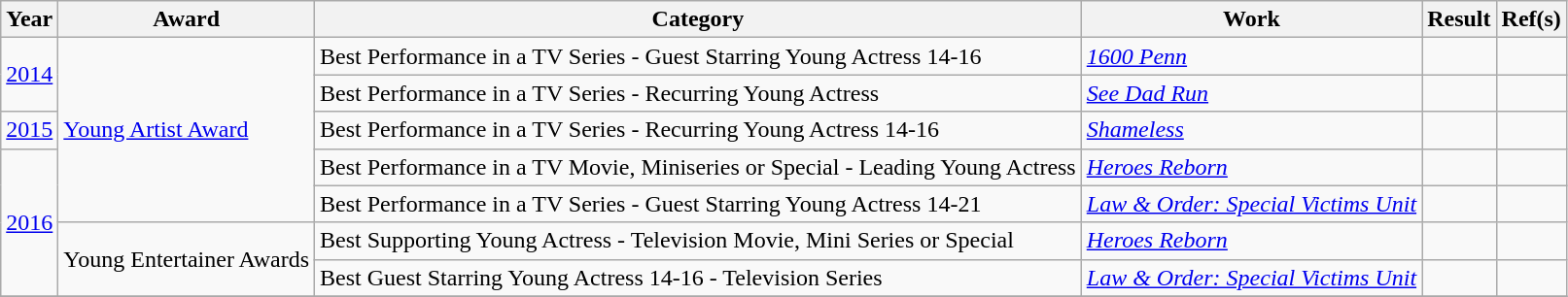<table class="wikitable">
<tr>
<th>Year</th>
<th>Award</th>
<th>Category</th>
<th>Work</th>
<th>Result</th>
<th>Ref(s)</th>
</tr>
<tr>
<td rowspan="2"><a href='#'>2014</a></td>
<td rowspan="5"><a href='#'>Young Artist Award</a></td>
<td>Best Performance in a TV Series - Guest Starring Young Actress 14-16</td>
<td><em><a href='#'>1600 Penn</a></em></td>
<td></td>
<td></td>
</tr>
<tr>
<td>Best Performance in a TV Series - Recurring Young Actress</td>
<td><em><a href='#'>See Dad Run</a></em></td>
<td></td>
<td></td>
</tr>
<tr>
<td><a href='#'>2015</a></td>
<td>Best Performance in a TV Series - Recurring Young Actress 14-16</td>
<td><em><a href='#'>Shameless</a></em></td>
<td></td>
<td></td>
</tr>
<tr>
<td rowspan="4"><a href='#'>2016</a></td>
<td>Best Performance in a TV Movie, Miniseries or Special - Leading Young Actress</td>
<td><em><a href='#'>Heroes Reborn</a></em></td>
<td></td>
<td></td>
</tr>
<tr>
<td>Best Performance in a TV Series - Guest Starring Young Actress 14-21</td>
<td><em><a href='#'>Law & Order: Special Victims Unit</a></em></td>
<td></td>
<td></td>
</tr>
<tr>
<td rowspan="2">Young Entertainer Awards</td>
<td>Best Supporting Young Actress - Television Movie, Mini Series or Special</td>
<td><em><a href='#'>Heroes Reborn</a></em></td>
<td></td>
<td></td>
</tr>
<tr>
<td>Best Guest Starring Young Actress 14-16 - Television Series</td>
<td><em><a href='#'>Law & Order: Special Victims Unit</a></em></td>
<td></td>
<td></td>
</tr>
<tr>
</tr>
</table>
